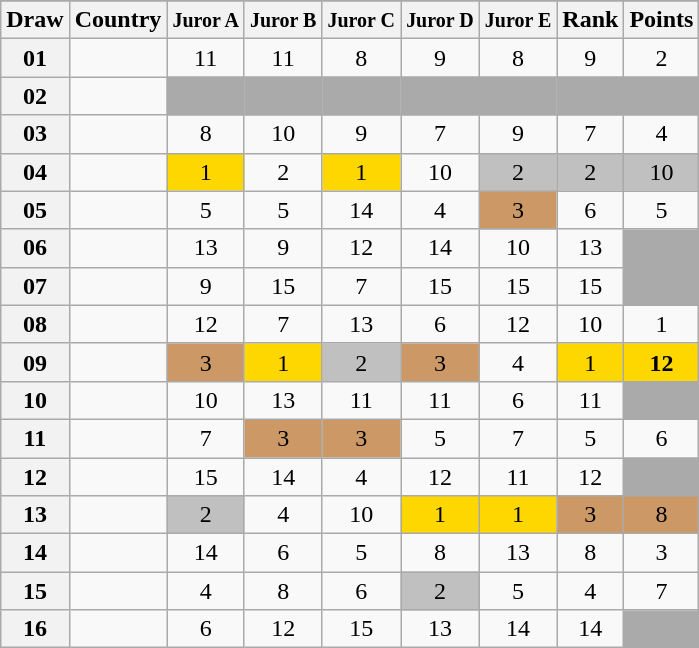<table class="sortable wikitable collapsible plainrowheaders" style="text-align:center;">
<tr>
</tr>
<tr>
<th scope="col">Draw</th>
<th scope="col">Country</th>
<th scope="col"><small>Juror A</small></th>
<th scope="col"><small>Juror B</small></th>
<th scope="col"><small>Juror C</small></th>
<th scope="col"><small>Juror D</small></th>
<th scope="col"><small>Juror E</small></th>
<th scope="col">Rank</th>
<th scope="col">Points</th>
</tr>
<tr>
<th scope="row" style="text-align:center;">01</th>
<td style="text-align:left;"></td>
<td>11</td>
<td>11</td>
<td>8</td>
<td>9</td>
<td>8</td>
<td>9</td>
<td>2</td>
</tr>
<tr class="sortbottom">
<th scope="row" style="text-align:center;">02</th>
<td style="text-align:left;"></td>
<td style="background:#AAAAAA;"></td>
<td style="background:#AAAAAA;"></td>
<td style="background:#AAAAAA;"></td>
<td style="background:#AAAAAA;"></td>
<td style="background:#AAAAAA;"></td>
<td style="background:#AAAAAA;"></td>
<td style="background:#AAAAAA;"></td>
</tr>
<tr>
<th scope="row" style="text-align:center;">03</th>
<td style="text-align:left;"></td>
<td>8</td>
<td>10</td>
<td>9</td>
<td>7</td>
<td>9</td>
<td>7</td>
<td>4</td>
</tr>
<tr>
<th scope="row" style="text-align:center;">04</th>
<td style="text-align:left;"></td>
<td style="background:gold;">1</td>
<td>2</td>
<td style="background:gold;">1</td>
<td>10</td>
<td style="background:silver;">2</td>
<td style="background:silver;">2</td>
<td style="background:silver;">10</td>
</tr>
<tr>
<th scope="row" style="text-align:center;">05</th>
<td style="text-align:left;"></td>
<td>5</td>
<td>5</td>
<td>14</td>
<td>4</td>
<td style="background:#CC9966;">3</td>
<td>6</td>
<td>5</td>
</tr>
<tr>
<th scope="row" style="text-align:center;">06</th>
<td style="text-align:left;"></td>
<td>13</td>
<td>9</td>
<td>12</td>
<td>14</td>
<td>10</td>
<td>13</td>
<td style="background:#AAAAAA;"></td>
</tr>
<tr>
<th scope="row" style="text-align:center;">07</th>
<td style="text-align:left;"></td>
<td>9</td>
<td>15</td>
<td>7</td>
<td>15</td>
<td>15</td>
<td>15</td>
<td style="background:#AAAAAA;"></td>
</tr>
<tr>
<th scope="row" style="text-align:center;">08</th>
<td style="text-align:left;"></td>
<td>12</td>
<td>7</td>
<td>13</td>
<td>6</td>
<td>12</td>
<td>10</td>
<td>1</td>
</tr>
<tr>
<th scope="row" style="text-align:center;">09</th>
<td style="text-align:left;"></td>
<td style="background:#CC9966;">3</td>
<td style="background:gold;">1</td>
<td style="background:silver;">2</td>
<td style="background:#CC9966;">3</td>
<td>4</td>
<td style="background:gold;">1</td>
<td style="background:gold;"><strong>12</strong></td>
</tr>
<tr>
<th scope="row" style="text-align:center;">10</th>
<td style="text-align:left;"></td>
<td>10</td>
<td>13</td>
<td>11</td>
<td>11</td>
<td>6</td>
<td>11</td>
<td style="background:#AAAAAA;"></td>
</tr>
<tr>
<th scope="row" style="text-align:center;">11</th>
<td style="text-align:left;"></td>
<td>7</td>
<td style="background:#CC9966;">3</td>
<td style="background:#CC9966;">3</td>
<td>5</td>
<td>7</td>
<td>5</td>
<td>6</td>
</tr>
<tr>
<th scope="row" style="text-align:center;">12</th>
<td style="text-align:left;"></td>
<td>15</td>
<td>14</td>
<td>4</td>
<td>12</td>
<td>11</td>
<td>12</td>
<td style="background:#AAAAAA;"></td>
</tr>
<tr>
<th scope="row" style="text-align:center;">13</th>
<td style="text-align:left;"></td>
<td style="background:silver;">2</td>
<td>4</td>
<td>10</td>
<td style="background:gold;">1</td>
<td style="background:gold;">1</td>
<td style="background:#CC9966;">3</td>
<td style="background:#CC9966;">8</td>
</tr>
<tr>
<th scope="row" style="text-align:center;">14</th>
<td style="text-align:left;"></td>
<td>14</td>
<td>6</td>
<td>5</td>
<td>8</td>
<td>13</td>
<td>8</td>
<td>3</td>
</tr>
<tr>
<th scope="row" style="text-align:center;">15</th>
<td style="text-align:left;"></td>
<td>4</td>
<td>8</td>
<td>6</td>
<td style="background:silver;">2</td>
<td>5</td>
<td>4</td>
<td>7</td>
</tr>
<tr>
<th scope="row" style="text-align:center;">16</th>
<td style="text-align:left;"></td>
<td>6</td>
<td>12</td>
<td>15</td>
<td>13</td>
<td>14</td>
<td>14</td>
<td style="background:#AAAAAA;"></td>
</tr>
</table>
